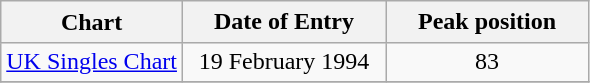<table class="wikitable">
<tr>
<th>Chart</th>
<th style="width:8em;line-height:1.3">Date of Entry</th>
<th style="width:8em;line-height:1.3">Peak position</th>
</tr>
<tr>
<td><a href='#'>UK Singles Chart</a></td>
<td align="center">19 February 1994</td>
<td align="center">83</td>
</tr>
<tr>
</tr>
</table>
